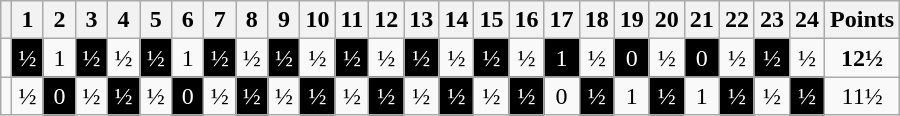<table class="wikitable" style="margin: 1em auto 1em auto; text-align:center">
<tr>
<th></th>
<th width=14>1</th>
<th width=14>2</th>
<th width=14>3</th>
<th width=14>4</th>
<th width=14>5</th>
<th width=14>6</th>
<th width=14>7</th>
<th width=14>8</th>
<th width=14>9</th>
<th width=14>10</th>
<th width=14>11</th>
<th width=14>12</th>
<th width=14>13</th>
<th width=14>14</th>
<th width=14>15</th>
<th width=14>16</th>
<th width=14>17</th>
<th width=14>18</th>
<th width=14>19</th>
<th width=14>20</th>
<th width=14>21</th>
<th width=14>22</th>
<th width=14>23</th>
<th width=14>24</th>
<th>Points</th>
</tr>
<tr>
<td align=left></td>
<td style="background:black; color:white">½</td>
<td>1</td>
<td style="background:black; color:white">½</td>
<td>½</td>
<td style="background:black; color:white">½</td>
<td>1</td>
<td style="background:black; color:white">½</td>
<td>½</td>
<td style="background:black; color:white">½</td>
<td>½</td>
<td style="background:black; color:white">½</td>
<td>½</td>
<td style="background:black; color:white">½</td>
<td>½</td>
<td style="background:black; color:white">½</td>
<td>½</td>
<td style="background:black; color:white">1</td>
<td>½</td>
<td style="background:black; color:white">0</td>
<td>½</td>
<td style="background:black; color:white">0</td>
<td>½</td>
<td style="background:black; color:white">½</td>
<td>½</td>
<td><strong>12½</strong></td>
</tr>
<tr>
<td align=left></td>
<td>½</td>
<td style="background:black; color:white">0</td>
<td>½</td>
<td style="background:black; color:white">½</td>
<td>½</td>
<td style="background:black; color:white">0</td>
<td>½</td>
<td style="background:black; color:white">½</td>
<td>½</td>
<td style="background:black; color:white">½</td>
<td>½</td>
<td style="background:black; color:white">½</td>
<td>½</td>
<td style="background:black; color:white">½</td>
<td>½</td>
<td style="background:black; color:white">½</td>
<td>0</td>
<td style="background:black; color:white">½</td>
<td>1</td>
<td style="background:black; color:white">½</td>
<td>1</td>
<td style="background:black; color:white">½</td>
<td>½</td>
<td style="background:black; color:white">½</td>
<td>11½</td>
</tr>
</table>
